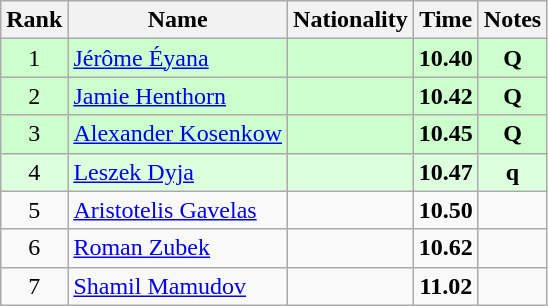<table class="wikitable sortable" style="text-align:center">
<tr>
<th>Rank</th>
<th>Name</th>
<th>Nationality</th>
<th>Time</th>
<th>Notes</th>
</tr>
<tr bgcolor=ccffcc>
<td>1</td>
<td align=left><a href='#'>Jérôme Éyana</a></td>
<td align=left></td>
<td><strong>10.40</strong></td>
<td><strong>Q</strong></td>
</tr>
<tr bgcolor=ccffcc>
<td>2</td>
<td align=left><a href='#'>Jamie Henthorn</a></td>
<td align=left></td>
<td><strong>10.42</strong></td>
<td><strong>Q</strong></td>
</tr>
<tr bgcolor=ccffcc>
<td>3</td>
<td align=left><a href='#'>Alexander Kosenkow</a></td>
<td align=left></td>
<td><strong>10.45</strong></td>
<td><strong>Q</strong></td>
</tr>
<tr bgcolor=ddffdd>
<td>4</td>
<td align=left><a href='#'>Leszek Dyja</a></td>
<td align=left></td>
<td><strong>10.47</strong></td>
<td><strong>q</strong></td>
</tr>
<tr>
<td>5</td>
<td align=left><a href='#'>Aristotelis Gavelas</a></td>
<td align=left></td>
<td><strong>10.50</strong></td>
<td></td>
</tr>
<tr>
<td>6</td>
<td align=left><a href='#'>Roman Zubek</a></td>
<td align=left></td>
<td><strong>10.62</strong></td>
<td></td>
</tr>
<tr>
<td>7</td>
<td align=left><a href='#'>Shamil Mamudov</a></td>
<td align=left></td>
<td><strong>11.02</strong></td>
<td></td>
</tr>
</table>
